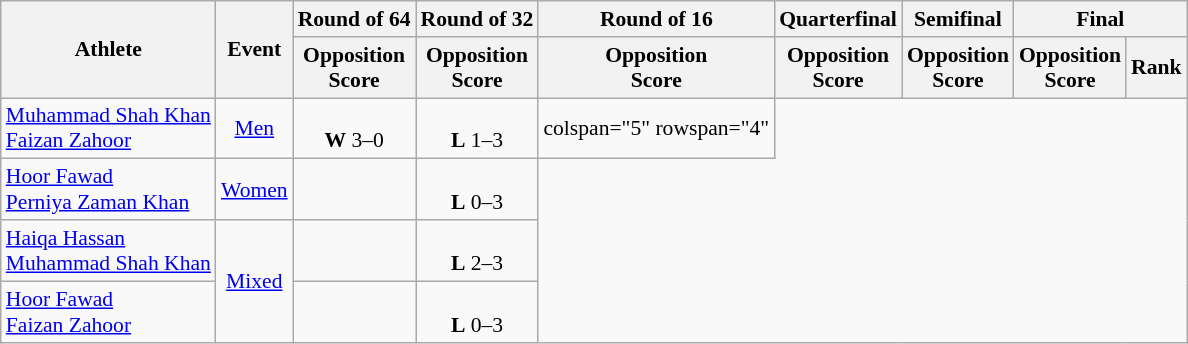<table class=wikitable style=font-size:90%;text-align:center>
<tr>
<th rowspan="2">Athlete</th>
<th rowspan="2">Event</th>
<th>Round of 64</th>
<th>Round of 32</th>
<th>Round of 16</th>
<th>Quarterfinal</th>
<th>Semifinal</th>
<th colspan="2">Final</th>
</tr>
<tr>
<th>Opposition<br>Score</th>
<th>Opposition<br>Score</th>
<th>Opposition<br>Score</th>
<th>Opposition<br>Score</th>
<th>Opposition<br>Score</th>
<th>Opposition<br>Score</th>
<th>Rank</th>
</tr>
<tr>
<td align=left><a href='#'>Muhammad Shah Khan</a><br><a href='#'>Faizan Zahoor</a></td>
<td><a href='#'>Men</a></td>
<td><br> <strong>W</strong> 3–0</td>
<td><br> <strong>L</strong> 1–3</td>
<td>colspan="5" rowspan="4"</td>
</tr>
<tr>
<td align=left><a href='#'>Hoor Fawad</a><br><a href='#'>Perniya Zaman Khan</a></td>
<td><a href='#'>Women</a></td>
<td></td>
<td><br> <strong>L</strong> 0–3</td>
</tr>
<tr>
<td align=left><a href='#'>Haiqa Hassan</a><br><a href='#'>Muhammad Shah Khan</a></td>
<td rowspan="2"><a href='#'>Mixed</a></td>
<td></td>
<td><br> <strong>L</strong> 2–3</td>
</tr>
<tr>
<td align=left><a href='#'>Hoor Fawad</a><br><a href='#'>Faizan Zahoor</a></td>
<td></td>
<td><br> <strong>L</strong> 0–3</td>
</tr>
</table>
